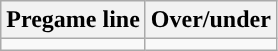<table class="wikitable">
<tr align="center">
<th>Pregame line</th>
<th>Over/under</th>
</tr>
<tr align="center">
<td></td>
<td></td>
</tr>
</table>
